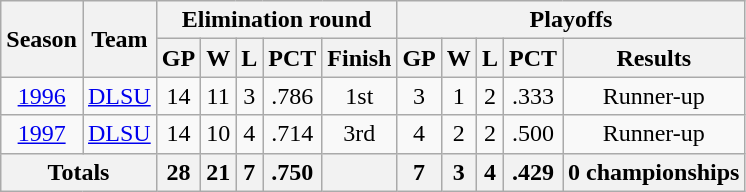<table class="wikitable" style="text-align:center">
<tr>
<th rowspan="2">Season</th>
<th rowspan="2">Team</th>
<th colspan="5">Elimination round</th>
<th colspan="5">Playoffs</th>
</tr>
<tr>
<th>GP</th>
<th>W</th>
<th>L</th>
<th>PCT</th>
<th>Finish</th>
<th>GP</th>
<th>W</th>
<th>L</th>
<th>PCT</th>
<th>Results</th>
</tr>
<tr>
<td><a href='#'>1996</a></td>
<td><a href='#'>DLSU</a></td>
<td>14</td>
<td>11</td>
<td>3</td>
<td>.786</td>
<td>1st</td>
<td>3</td>
<td>1</td>
<td>2</td>
<td>.333</td>
<td>Runner-up</td>
</tr>
<tr>
<td><a href='#'>1997</a></td>
<td><a href='#'>DLSU</a></td>
<td>14</td>
<td>10</td>
<td>4</td>
<td>.714</td>
<td>3rd</td>
<td>4</td>
<td>2</td>
<td>2</td>
<td>.500</td>
<td>Runner-up</td>
</tr>
<tr>
<th colspan="2">Totals</th>
<th>28</th>
<th>21</th>
<th>7</th>
<th>.750</th>
<th></th>
<th>7</th>
<th>3</th>
<th>4</th>
<th>.429</th>
<th>0 championships</th>
</tr>
</table>
